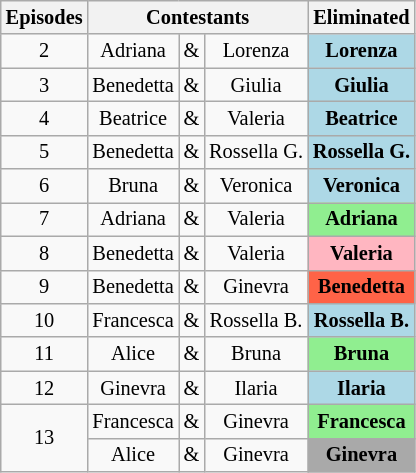<table class="wikitable" style="text-align:center; font-size:85%;">
<tr>
<th>Episodes</th>
<th colspan="3">Contestants</th>
<th>Eliminated</th>
</tr>
<tr>
<td>2</td>
<td>Adriana</td>
<td>&</td>
<td>Lorenza</td>
<td style="background:lightblue;"><strong>Lorenza</strong></td>
</tr>
<tr>
<td>3</td>
<td>Benedetta</td>
<td>&</td>
<td>Giulia</td>
<td style="background:lightblue;"><strong>Giulia</strong></td>
</tr>
<tr>
<td>4</td>
<td>Beatrice</td>
<td>&</td>
<td>Valeria</td>
<td style="background:lightblue;"><strong>Beatrice</strong></td>
</tr>
<tr>
<td>5</td>
<td>Benedetta</td>
<td>&</td>
<td>Rossella G.</td>
<td style="background:lightblue;"><strong>Rossella G.</strong></td>
</tr>
<tr>
<td>6</td>
<td>Bruna</td>
<td>&</td>
<td>Veronica</td>
<td style="background:lightblue;"><strong>Veronica</strong></td>
</tr>
<tr>
<td>7</td>
<td>Adriana</td>
<td>&</td>
<td>Valeria</td>
<td style="background:lightgreen;"><strong>Adriana</strong></td>
</tr>
<tr>
<td>8</td>
<td>Benedetta</td>
<td>&</td>
<td>Valeria</td>
<td style="background:lightpink;"><strong>Valeria</strong></td>
</tr>
<tr>
<td>9</td>
<td>Benedetta</td>
<td>&</td>
<td>Ginevra</td>
<td style="background:tomato;"><strong>Benedetta</strong></td>
</tr>
<tr>
<td>10</td>
<td>Francesca</td>
<td>&</td>
<td>Rossella B.</td>
<td style="background:lightblue;"><strong>Rossella B.</strong></td>
</tr>
<tr>
<td>11</td>
<td>Alice</td>
<td>&</td>
<td>Bruna</td>
<td style="background:lightgreen;"><strong>Bruna</strong></td>
</tr>
<tr>
<td>12</td>
<td>Ginevra</td>
<td>&</td>
<td>Ilaria</td>
<td style="background:lightblue;"><strong>Ilaria</strong></td>
</tr>
<tr>
<td rowspan="2">13</td>
<td>Francesca</td>
<td>&</td>
<td>Ginevra</td>
<td style="background:lightgreen;"><strong>Francesca</strong></td>
</tr>
<tr>
<td>Alice</td>
<td>&</td>
<td>Ginevra</td>
<td style="background:darkgrey;"><strong>Ginevra</strong></td>
</tr>
</table>
